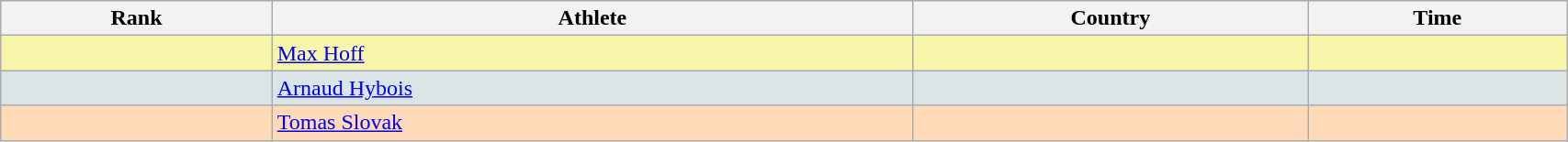<table class="wikitable" width=90% style="font-size:100%; text-align:left;">
<tr bgcolor="#EFEFEF">
<th>Rank</th>
<th>Athlete</th>
<th>Country</th>
<th>Time</th>
</tr>
<tr bgcolor="#F7F6A8">
<td align=center></td>
<td><a href='#'>Max Hoff</a></td>
<td></td>
<td align="right"></td>
</tr>
<tr bgcolor="#DCE5E5">
<td align=center></td>
<td><a href='#'>Arnaud Hybois</a></td>
<td></td>
<td align="right"></td>
</tr>
<tr bgcolor="#FFDAB9">
<td align=center></td>
<td><a href='#'>Tomas Slovak</a></td>
<td></td>
<td align="right"></td>
</tr>
</table>
